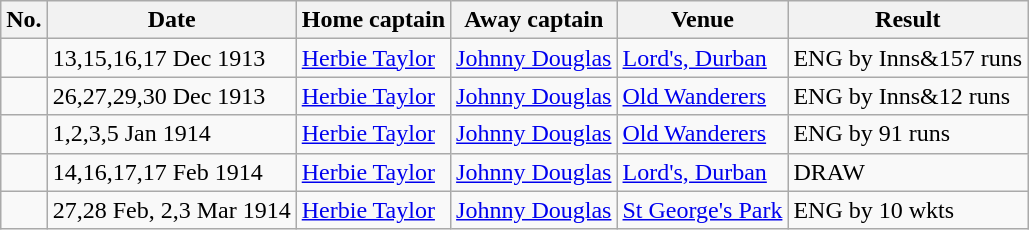<table class="wikitable">
<tr>
<th>No.</th>
<th>Date</th>
<th>Home captain</th>
<th>Away captain</th>
<th>Venue</th>
<th>Result</th>
</tr>
<tr>
<td></td>
<td>13,15,16,17 Dec 1913</td>
<td><a href='#'>Herbie Taylor</a></td>
<td><a href='#'>Johnny Douglas</a></td>
<td><a href='#'>Lord's, Durban</a></td>
<td>ENG by Inns&157 runs</td>
</tr>
<tr>
<td></td>
<td>26,27,29,30 Dec 1913</td>
<td><a href='#'>Herbie Taylor</a></td>
<td><a href='#'>Johnny Douglas</a></td>
<td><a href='#'>Old Wanderers</a></td>
<td>ENG by Inns&12 runs</td>
</tr>
<tr>
<td></td>
<td>1,2,3,5 Jan 1914</td>
<td><a href='#'>Herbie Taylor</a></td>
<td><a href='#'>Johnny Douglas</a></td>
<td><a href='#'>Old Wanderers</a></td>
<td>ENG by 91 runs</td>
</tr>
<tr>
<td></td>
<td>14,16,17,17 Feb 1914</td>
<td><a href='#'>Herbie Taylor</a></td>
<td><a href='#'>Johnny Douglas</a></td>
<td><a href='#'>Lord's, Durban</a></td>
<td>DRAW</td>
</tr>
<tr>
<td></td>
<td>27,28 Feb, 2,3 Mar 1914</td>
<td><a href='#'>Herbie Taylor</a></td>
<td><a href='#'>Johnny Douglas</a></td>
<td><a href='#'>St George's Park</a></td>
<td>ENG by 10 wkts</td>
</tr>
</table>
